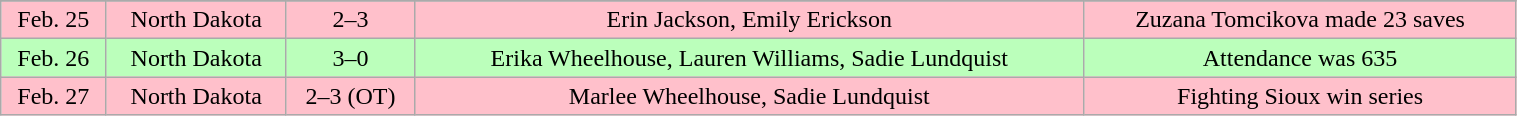<table class="wikitable" width="80%">
<tr align="center">
</tr>
<tr align="center" bgcolor="pink">
<td>Feb. 25</td>
<td>North Dakota</td>
<td>2–3</td>
<td>Erin Jackson, Emily Erickson</td>
<td>Zuzana Tomcikova made 23 saves</td>
</tr>
<tr align="center" bgcolor="bbffbb">
<td>Feb. 26</td>
<td>North Dakota</td>
<td>3–0</td>
<td>Erika Wheelhouse, Lauren Williams, Sadie Lundquist</td>
<td>Attendance was 635</td>
</tr>
<tr align="center" bgcolor="pink">
<td>Feb. 27</td>
<td>North Dakota</td>
<td>2–3 (OT)</td>
<td>Marlee Wheelhouse, Sadie Lundquist</td>
<td>Fighting Sioux win series</td>
</tr>
</table>
